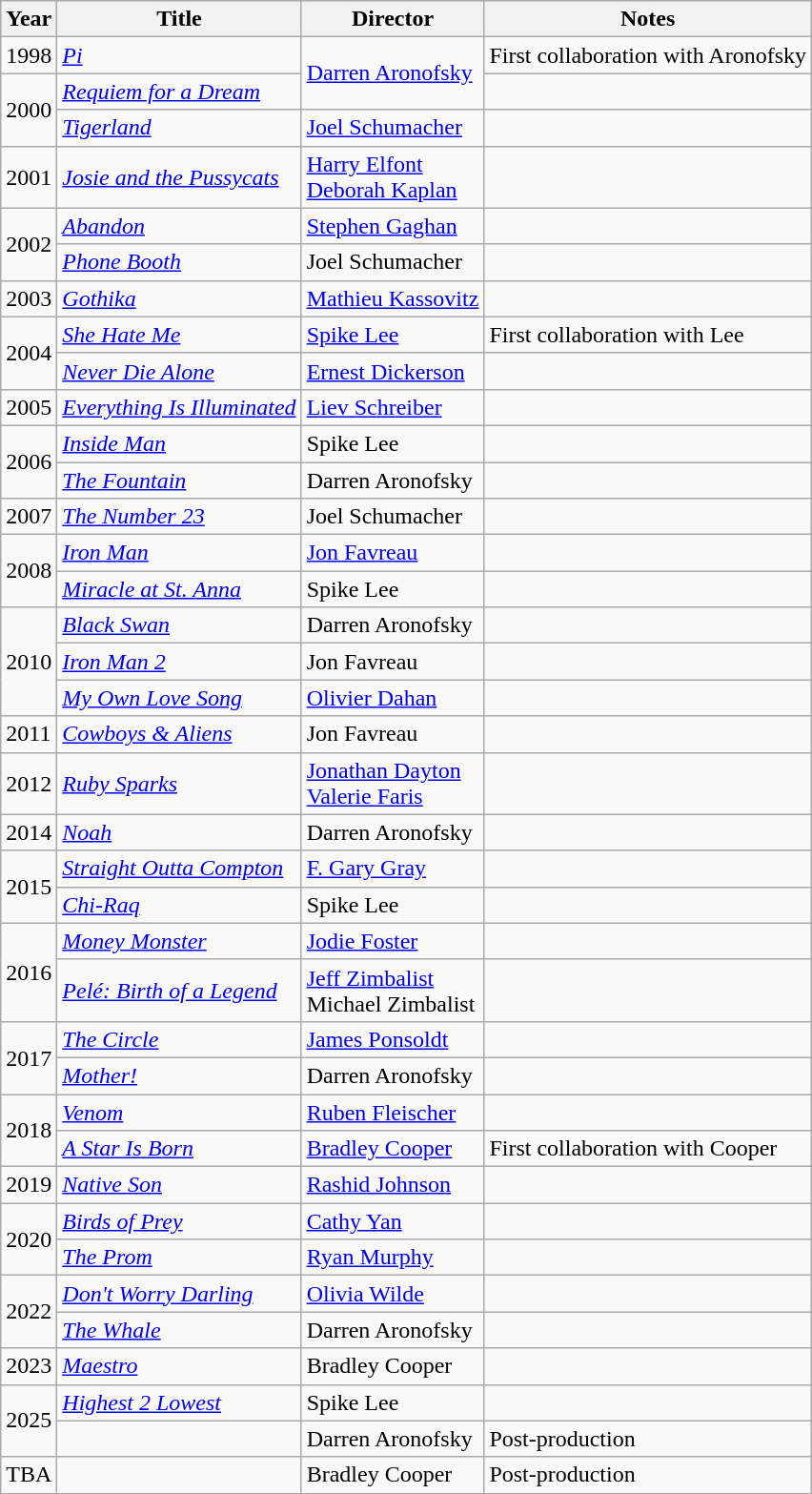<table class="wikitable">
<tr>
<th>Year</th>
<th>Title</th>
<th>Director</th>
<th>Notes</th>
</tr>
<tr>
<td>1998</td>
<td><em><a href='#'>Pi</a></em></td>
<td rowspan=2><a href='#'>Darren Aronofsky</a></td>
<td>First collaboration with Aronofsky</td>
</tr>
<tr>
<td rowspan=2>2000</td>
<td><em><a href='#'>Requiem for a Dream</a></em></td>
<td></td>
</tr>
<tr>
<td><em><a href='#'>Tigerland</a></em></td>
<td><a href='#'>Joel Schumacher</a></td>
<td></td>
</tr>
<tr>
<td>2001</td>
<td><em><a href='#'>Josie and the Pussycats</a></em></td>
<td><a href='#'>Harry Elfont</a><br><a href='#'>Deborah Kaplan</a></td>
<td></td>
</tr>
<tr>
<td rowspan=2>2002</td>
<td><em><a href='#'>Abandon</a></em></td>
<td><a href='#'>Stephen Gaghan</a></td>
<td></td>
</tr>
<tr>
<td><em><a href='#'>Phone Booth</a></em></td>
<td>Joel Schumacher</td>
<td></td>
</tr>
<tr>
<td>2003</td>
<td><em><a href='#'>Gothika</a></em></td>
<td><a href='#'>Mathieu Kassovitz</a></td>
<td></td>
</tr>
<tr>
<td rowspan=2>2004</td>
<td><em><a href='#'>She Hate Me</a></em></td>
<td><a href='#'>Spike Lee</a></td>
<td>First collaboration with Lee</td>
</tr>
<tr>
<td><em><a href='#'>Never Die Alone</a></em></td>
<td><a href='#'>Ernest Dickerson</a></td>
<td></td>
</tr>
<tr>
<td>2005</td>
<td><em><a href='#'>Everything Is Illuminated</a></em></td>
<td><a href='#'>Liev Schreiber</a></td>
<td></td>
</tr>
<tr>
<td rowspan=2>2006</td>
<td><em><a href='#'>Inside Man</a></em></td>
<td>Spike Lee</td>
<td></td>
</tr>
<tr>
<td><em><a href='#'>The Fountain</a></em></td>
<td>Darren Aronofsky</td>
<td></td>
</tr>
<tr>
<td>2007</td>
<td><em><a href='#'>The Number 23</a></em></td>
<td>Joel Schumacher</td>
<td></td>
</tr>
<tr>
<td rowspan=2>2008</td>
<td><em><a href='#'>Iron Man</a></em></td>
<td><a href='#'>Jon Favreau</a></td>
<td></td>
</tr>
<tr>
<td><em><a href='#'>Miracle at St. Anna</a></em></td>
<td>Spike Lee</td>
<td></td>
</tr>
<tr>
<td rowspan=3>2010</td>
<td><em><a href='#'>Black Swan</a></em></td>
<td>Darren Aronofsky</td>
<td></td>
</tr>
<tr>
<td><em><a href='#'>Iron Man 2</a></em></td>
<td>Jon Favreau</td>
<td></td>
</tr>
<tr>
<td><em><a href='#'>My Own Love Song</a></em></td>
<td><a href='#'>Olivier Dahan</a></td>
<td></td>
</tr>
<tr>
<td>2011</td>
<td><em><a href='#'>Cowboys & Aliens</a></em></td>
<td>Jon Favreau</td>
<td></td>
</tr>
<tr>
<td>2012</td>
<td><em><a href='#'>Ruby Sparks</a></em></td>
<td><a href='#'>Jonathan Dayton<br>Valerie Faris</a></td>
<td></td>
</tr>
<tr>
<td>2014</td>
<td><em><a href='#'>Noah</a></em></td>
<td>Darren Aronofsky</td>
<td></td>
</tr>
<tr>
<td rowspan=2>2015</td>
<td><em><a href='#'>Straight Outta Compton</a></em></td>
<td><a href='#'>F. Gary Gray</a></td>
<td></td>
</tr>
<tr>
<td><em><a href='#'>Chi-Raq</a></em></td>
<td>Spike Lee</td>
<td></td>
</tr>
<tr>
<td rowspan=2>2016</td>
<td><em><a href='#'>Money Monster</a></em></td>
<td><a href='#'>Jodie Foster</a></td>
<td></td>
</tr>
<tr>
<td><em><a href='#'>Pelé: Birth of a Legend</a></em></td>
<td><a href='#'>Jeff Zimbalist</a><br>Michael Zimbalist</td>
<td></td>
</tr>
<tr>
<td rowspan=2>2017</td>
<td><em><a href='#'>The Circle</a></em></td>
<td><a href='#'>James Ponsoldt</a></td>
<td></td>
</tr>
<tr>
<td><em><a href='#'>Mother!</a></em></td>
<td>Darren Aronofsky</td>
<td></td>
</tr>
<tr>
<td rowspan=2>2018</td>
<td><em><a href='#'>Venom</a></em></td>
<td><a href='#'>Ruben Fleischer</a></td>
<td></td>
</tr>
<tr>
<td><em><a href='#'>A Star Is Born</a></em></td>
<td><a href='#'>Bradley Cooper</a></td>
<td>First collaboration with Cooper</td>
</tr>
<tr>
<td>2019</td>
<td><em><a href='#'>Native Son</a></em></td>
<td><a href='#'>Rashid Johnson</a></td>
<td></td>
</tr>
<tr>
<td rowspan=2>2020</td>
<td><em><a href='#'>Birds of Prey</a></em></td>
<td><a href='#'>Cathy Yan</a></td>
<td></td>
</tr>
<tr>
<td><em><a href='#'>The Prom</a></em></td>
<td><a href='#'>Ryan Murphy</a></td>
<td></td>
</tr>
<tr>
<td rowspan=2>2022</td>
<td><em><a href='#'>Don't Worry Darling</a></em></td>
<td><a href='#'>Olivia Wilde</a></td>
<td></td>
</tr>
<tr>
<td><em><a href='#'>The Whale</a></em></td>
<td>Darren Aronofsky</td>
<td></td>
</tr>
<tr>
<td>2023</td>
<td><em><a href='#'>Maestro</a></em></td>
<td>Bradley Cooper</td>
<td></td>
</tr>
<tr>
<td rowspan=2>2025</td>
<td><em><a href='#'>Highest 2 Lowest</a></em></td>
<td>Spike Lee</td>
<td></td>
</tr>
<tr>
<td></td>
<td>Darren Aronofsky</td>
<td>Post-production</td>
</tr>
<tr>
<td>TBA</td>
<td></td>
<td>Bradley Cooper</td>
<td>Post-production</td>
</tr>
</table>
